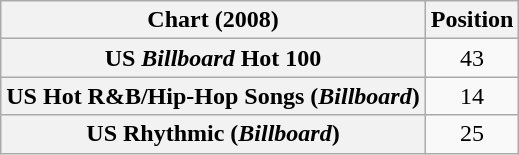<table class="wikitable sortable plainrowheaders" style="text-align:center">
<tr>
<th scope="col">Chart (2008)</th>
<th scope="col">Position</th>
</tr>
<tr>
<th scope="row">US <em>Billboard</em> Hot 100</th>
<td>43</td>
</tr>
<tr>
<th scope="row">US Hot R&B/Hip-Hop Songs (<em>Billboard</em>)</th>
<td>14</td>
</tr>
<tr>
<th scope="row">US Rhythmic (<em>Billboard</em>)</th>
<td>25</td>
</tr>
</table>
